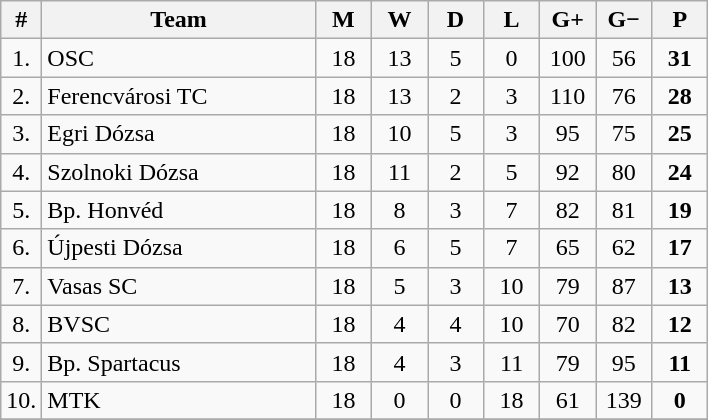<table class="wikitable" style="text-align: center;">
<tr>
<th width="15">#</th>
<th width="175">Team</th>
<th width="30">M</th>
<th width="30">W</th>
<th width="30">D</th>
<th width="30">L</th>
<th width="30">G+</th>
<th width="30">G−</th>
<th width="30">P</th>
</tr>
<tr>
<td>1.</td>
<td align="left">OSC</td>
<td>18</td>
<td>13</td>
<td>5</td>
<td>0</td>
<td>100</td>
<td>56</td>
<td><strong>31</strong></td>
</tr>
<tr>
<td>2.</td>
<td align="left">Ferencvárosi TC</td>
<td>18</td>
<td>13</td>
<td>2</td>
<td>3</td>
<td>110</td>
<td>76</td>
<td><strong>28</strong></td>
</tr>
<tr>
<td>3.</td>
<td align="left">Egri Dózsa</td>
<td>18</td>
<td>10</td>
<td>5</td>
<td>3</td>
<td>95</td>
<td>75</td>
<td><strong>25</strong></td>
</tr>
<tr>
<td>4.</td>
<td align="left">Szolnoki Dózsa</td>
<td>18</td>
<td>11</td>
<td>2</td>
<td>5</td>
<td>92</td>
<td>80</td>
<td><strong>24</strong></td>
</tr>
<tr>
<td>5.</td>
<td align="left">Bp. Honvéd</td>
<td>18</td>
<td>8</td>
<td>3</td>
<td>7</td>
<td>82</td>
<td>81</td>
<td><strong>19</strong></td>
</tr>
<tr>
<td>6.</td>
<td align="left">Újpesti Dózsa</td>
<td>18</td>
<td>6</td>
<td>5</td>
<td>7</td>
<td>65</td>
<td>62</td>
<td><strong>17</strong></td>
</tr>
<tr>
<td>7.</td>
<td align="left">Vasas SC</td>
<td>18</td>
<td>5</td>
<td>3</td>
<td>10</td>
<td>79</td>
<td>87</td>
<td><strong>13</strong></td>
</tr>
<tr>
<td>8.</td>
<td align="left">BVSC</td>
<td>18</td>
<td>4</td>
<td>4</td>
<td>10</td>
<td>70</td>
<td>82</td>
<td><strong>12</strong></td>
</tr>
<tr>
<td>9.</td>
<td align="left">Bp. Spartacus</td>
<td>18</td>
<td>4</td>
<td>3</td>
<td>11</td>
<td>79</td>
<td>95</td>
<td><strong>11</strong></td>
</tr>
<tr>
<td>10.</td>
<td align="left">MTK</td>
<td>18</td>
<td>0</td>
<td>0</td>
<td>18</td>
<td>61</td>
<td>139</td>
<td><strong>0</strong></td>
</tr>
<tr>
</tr>
</table>
